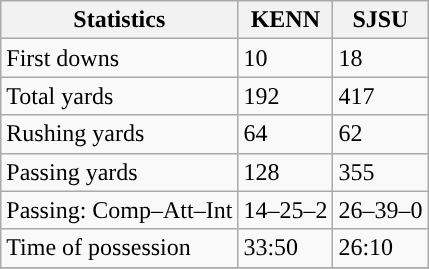<table class="wikitable" style="float: left;">
<tr>
<th>Statistics</th>
<th>KENN</th>
<th>SJSU</th>
</tr>
<tr>
<td>First downs</td>
<td>10</td>
<td>18</td>
</tr>
<tr>
<td>Total yards</td>
<td>192</td>
<td>417</td>
</tr>
<tr>
<td>Rushing yards</td>
<td>64</td>
<td>62</td>
</tr>
<tr>
<td>Passing yards</td>
<td>128</td>
<td>355</td>
</tr>
<tr>
<td>Passing: Comp–Att–Int</td>
<td>14–25–2</td>
<td>26–39–0</td>
</tr>
<tr>
<td>Time of possession</td>
<td>33:50</td>
<td>26:10</td>
</tr>
<tr>
</tr>
</table>
